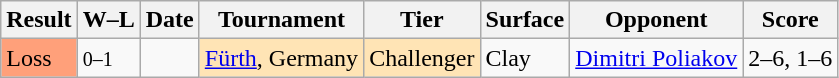<table class="sortable wikitable">
<tr>
<th>Result</th>
<th class="unsortable">W–L</th>
<th>Date</th>
<th>Tournament</th>
<th>Tier</th>
<th>Surface</th>
<th>Opponent</th>
<th class="unsortable">Score</th>
</tr>
<tr>
<td style="background:#ffa07a;">Loss</td>
<td><small>0–1</small></td>
<td></td>
<td style="background:moccasin;"><a href='#'>Fürth</a>, Germany</td>
<td style="background:moccasin;">Challenger</td>
<td>Clay</td>
<td> <a href='#'>Dimitri Poliakov</a></td>
<td>2–6, 1–6</td>
</tr>
</table>
